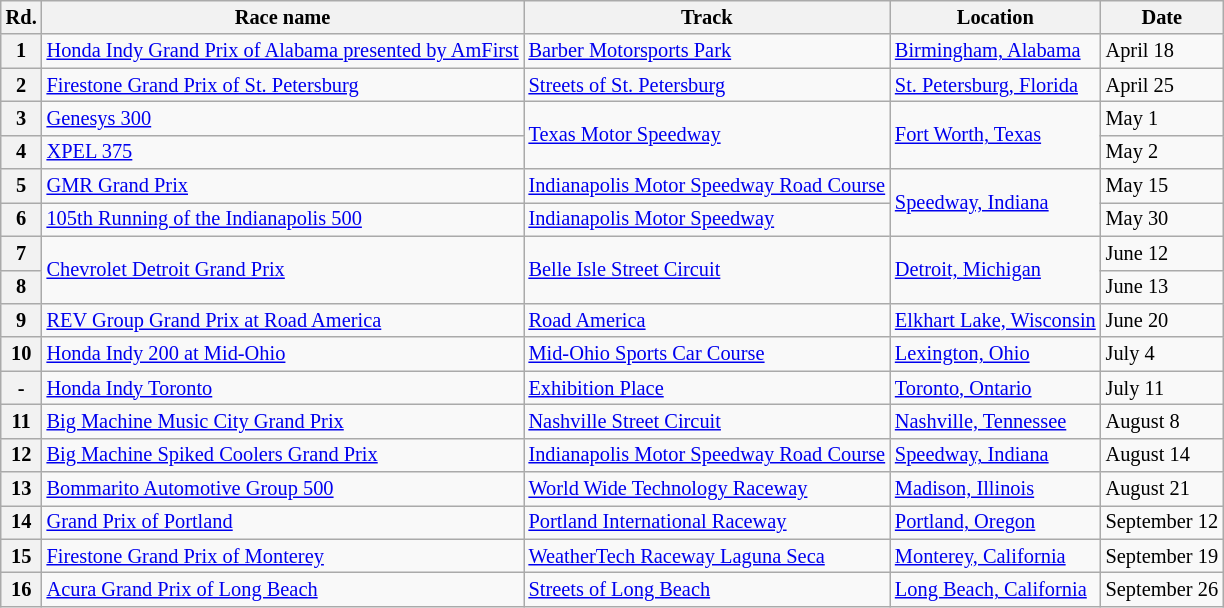<table class="wikitable" style="font-size: 85%">
<tr>
<th>Rd.</th>
<th>Race name</th>
<th>Track</th>
<th>Location</th>
<th>Date</th>
</tr>
<tr>
<th>1</th>
<td><a href='#'>Honda Indy Grand Prix of Alabama presented by AmFirst</a></td>
<td> <a href='#'>Barber Motorsports Park</a></td>
<td><a href='#'>Birmingham, Alabama</a></td>
<td>April 18</td>
</tr>
<tr>
<th>2</th>
<td><a href='#'>Firestone Grand Prix of St. Petersburg</a></td>
<td> <a href='#'>Streets of St. Petersburg</a></td>
<td><a href='#'>St. Petersburg, Florida</a></td>
<td>April 25</td>
</tr>
<tr>
<th>3</th>
<td><a href='#'>Genesys 300</a></td>
<td rowspan="2"> <a href='#'>Texas Motor Speedway</a></td>
<td rowspan="2"><a href='#'>Fort Worth, Texas</a></td>
<td>May 1</td>
</tr>
<tr>
<th>4</th>
<td><a href='#'>XPEL 375</a></td>
<td>May 2</td>
</tr>
<tr>
<th>5</th>
<td><a href='#'>GMR Grand Prix</a></td>
<td> <a href='#'>Indianapolis Motor Speedway Road Course</a></td>
<td rowspan="2"><a href='#'>Speedway, Indiana</a></td>
<td>May 15</td>
</tr>
<tr>
<th>6</th>
<td><a href='#'>105th Running of the Indianapolis 500</a></td>
<td> <a href='#'>Indianapolis Motor Speedway</a></td>
<td>May 30</td>
</tr>
<tr>
<th>7</th>
<td rowspan="2"><a href='#'>Chevrolet Detroit Grand Prix</a></td>
<td rowspan="2"> <a href='#'>Belle Isle Street Circuit</a></td>
<td rowspan="2"><a href='#'>Detroit, Michigan</a></td>
<td>June 12</td>
</tr>
<tr>
<th>8</th>
<td>June 13</td>
</tr>
<tr>
<th>9</th>
<td><a href='#'>REV Group Grand Prix at Road America</a></td>
<td> <a href='#'>Road America</a></td>
<td><a href='#'>Elkhart Lake, Wisconsin</a></td>
<td>June 20</td>
</tr>
<tr>
<th>10</th>
<td><a href='#'>Honda Indy 200 at Mid-Ohio</a></td>
<td> <a href='#'>Mid-Ohio Sports Car Course</a></td>
<td><a href='#'>Lexington, Ohio</a></td>
<td>July 4</td>
</tr>
<tr>
<th>-</th>
<td><a href='#'>Honda Indy Toronto</a></td>
<td> <a href='#'>Exhibition Place</a></td>
<td><a href='#'>Toronto, Ontario</a></td>
<td>July 11</td>
</tr>
<tr>
<th>11</th>
<td><a href='#'>Big Machine Music City Grand Prix</a></td>
<td> <a href='#'>Nashville Street Circuit</a></td>
<td><a href='#'>Nashville, Tennessee</a></td>
<td>August 8</td>
</tr>
<tr>
<th>12</th>
<td><a href='#'>Big Machine Spiked Coolers Grand Prix</a></td>
<td> <a href='#'>Indianapolis Motor Speedway Road Course</a></td>
<td><a href='#'>Speedway, Indiana</a></td>
<td>August 14</td>
</tr>
<tr>
<th>13</th>
<td><a href='#'>Bommarito Automotive Group 500</a></td>
<td> <a href='#'>World Wide Technology Raceway</a></td>
<td><a href='#'>Madison, Illinois</a></td>
<td>August 21</td>
</tr>
<tr>
<th>14</th>
<td><a href='#'>Grand Prix of Portland</a></td>
<td> <a href='#'>Portland International Raceway</a></td>
<td><a href='#'>Portland, Oregon</a></td>
<td>September 12</td>
</tr>
<tr>
<th>15</th>
<td><a href='#'>Firestone Grand Prix of Monterey</a></td>
<td> <a href='#'>WeatherTech Raceway Laguna Seca</a></td>
<td><a href='#'>Monterey, California</a></td>
<td>September 19</td>
</tr>
<tr>
<th>16</th>
<td><a href='#'>Acura Grand Prix of Long Beach</a></td>
<td> <a href='#'>Streets of Long Beach</a></td>
<td><a href='#'>Long Beach, California</a></td>
<td>September 26</td>
</tr>
</table>
